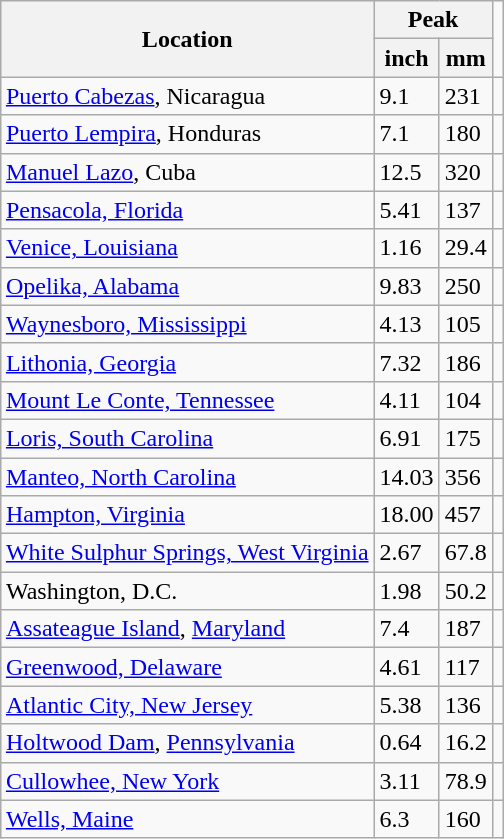<table class="wikitable" style="float:right;margin:0 0 0.5em 1em;">
<tr>
<th rowspan=2>Location</th>
<th colspan=2>Peak</th>
</tr>
<tr>
<th>inch</th>
<th>mm</th>
</tr>
<tr>
<td><a href='#'>Puerto Cabezas</a>, Nicaragua</td>
<td>9.1</td>
<td>231</td>
<td></td>
</tr>
<tr>
<td><a href='#'>Puerto Lempira</a>, Honduras</td>
<td>7.1</td>
<td>180</td>
<td></td>
</tr>
<tr>
<td><a href='#'>Manuel Lazo</a>, Cuba</td>
<td>12.5</td>
<td>320</td>
<td></td>
</tr>
<tr>
<td><a href='#'>Pensacola, Florida</a></td>
<td>5.41</td>
<td>137</td>
<td></td>
</tr>
<tr>
<td><a href='#'>Venice, Louisiana</a></td>
<td>1.16</td>
<td>29.4</td>
<td></td>
</tr>
<tr>
<td><a href='#'>Opelika, Alabama</a></td>
<td>9.83</td>
<td>250</td>
<td></td>
</tr>
<tr>
<td><a href='#'>Waynesboro, Mississippi</a></td>
<td>4.13</td>
<td>105</td>
<td></td>
</tr>
<tr>
<td><a href='#'>Lithonia, Georgia</a></td>
<td>7.32</td>
<td>186</td>
<td></td>
</tr>
<tr>
<td><a href='#'>Mount Le Conte, Tennessee</a></td>
<td>4.11</td>
<td>104</td>
<td></td>
</tr>
<tr>
<td><a href='#'>Loris, South Carolina</a></td>
<td>6.91</td>
<td>175</td>
<td></td>
</tr>
<tr>
<td><a href='#'>Manteo, North Carolina</a></td>
<td>14.03</td>
<td>356</td>
<td></td>
</tr>
<tr>
<td><a href='#'>Hampton, Virginia</a></td>
<td>18.00</td>
<td>457</td>
<td></td>
</tr>
<tr>
<td><a href='#'>White Sulphur Springs, West Virginia</a></td>
<td>2.67</td>
<td>67.8</td>
<td></td>
</tr>
<tr>
<td>Washington, D.C.</td>
<td>1.98</td>
<td>50.2</td>
<td></td>
</tr>
<tr>
<td><a href='#'>Assateague Island</a>, <a href='#'>Maryland</a></td>
<td>7.4</td>
<td>187</td>
<td></td>
</tr>
<tr>
<td><a href='#'>Greenwood, Delaware</a></td>
<td>4.61</td>
<td>117</td>
<td></td>
</tr>
<tr>
<td><a href='#'>Atlantic City, New Jersey</a></td>
<td>5.38</td>
<td>136</td>
<td></td>
</tr>
<tr>
<td><a href='#'>Holtwood Dam</a>, <a href='#'>Pennsylvania</a></td>
<td>0.64</td>
<td>16.2</td>
<td></td>
</tr>
<tr>
<td><a href='#'>Cullowhee, New York</a></td>
<td>3.11</td>
<td>78.9</td>
<td></td>
</tr>
<tr>
<td><a href='#'>Wells, Maine</a></td>
<td>6.3</td>
<td>160</td>
<td></td>
</tr>
</table>
